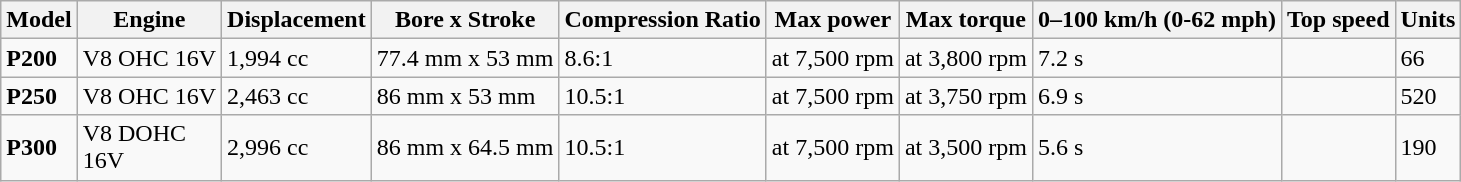<table class="wikitable">
<tr>
<th>Model</th>
<th>Engine</th>
<th>Displacement</th>
<th>Bore x Stroke</th>
<th>Compression Ratio</th>
<th>Max power</th>
<th>Max torque</th>
<th>0–100 km/h (0-62 mph)</th>
<th>Top speed</th>
<th>Units</th>
</tr>
<tr>
<td><strong>P200</strong></td>
<td>V8 OHC 16V</td>
<td>1,994 cc</td>
<td>77.4 mm x 53 mm</td>
<td>8.6:1</td>
<td> at 7,500 rpm</td>
<td> at 3,800 rpm</td>
<td>7.2 s</td>
<td></td>
<td>66</td>
</tr>
<tr>
<td><strong>P250</strong></td>
<td>V8 OHC 16V</td>
<td>2,463 cc</td>
<td>86 mm x 53 mm</td>
<td>10.5:1</td>
<td> at 7,500 rpm</td>
<td> at 3,750 rpm</td>
<td>6.9 s</td>
<td></td>
<td>520</td>
</tr>
<tr>
<td><strong>P300</strong></td>
<td>V8 DOHC<br>16V</td>
<td>2,996 cc</td>
<td>86 mm x 64.5 mm</td>
<td>10.5:1</td>
<td> at 7,500 rpm</td>
<td> at 3,500 rpm</td>
<td>5.6 s</td>
<td></td>
<td>190</td>
</tr>
</table>
